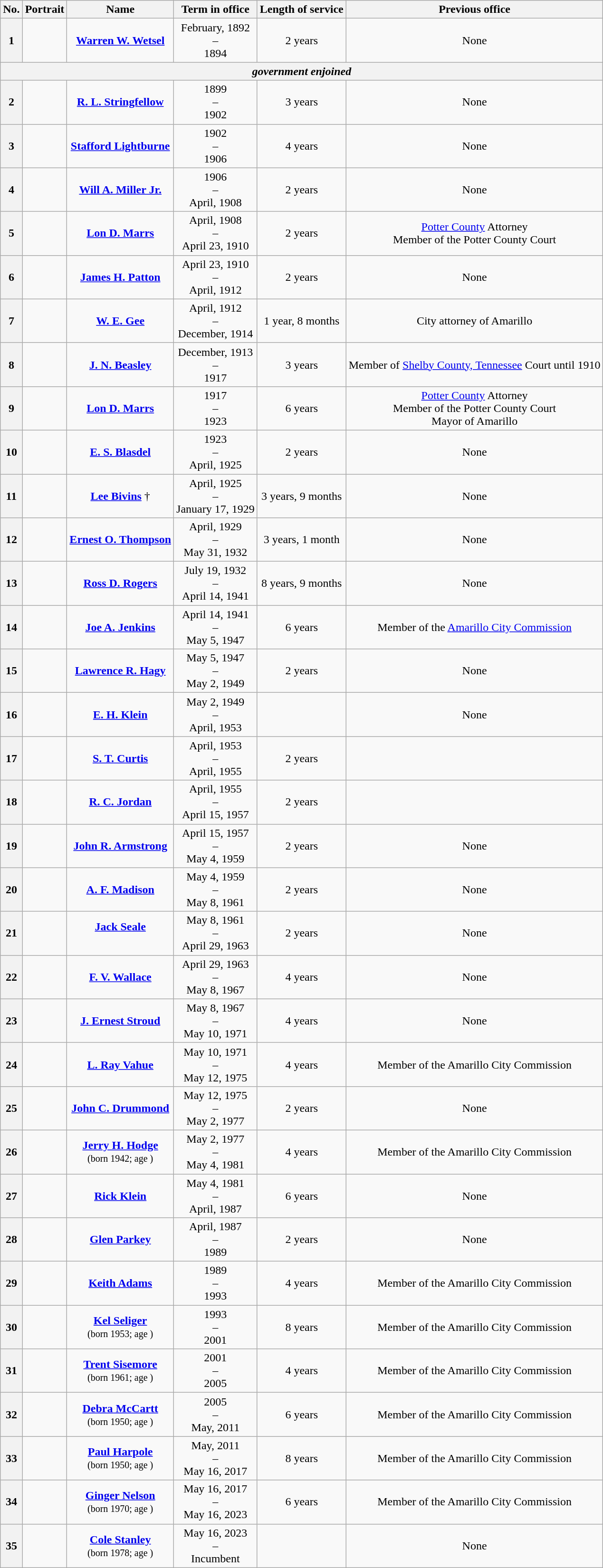<table class="wikitable sortable" style="text-align: center;">
<tr>
<th>No.</th>
<th>Portrait</th>
<th>Name</th>
<th>Term in office</th>
<th>Length of service</th>
<th>Previous office</th>
</tr>
<tr>
<th>1</th>
<td></td>
<td><strong><a href='#'>Warren W. Wetsel</a></strong> <br> </td>
<td>February, 1892<br> – <br> 1894</td>
<td>2 years</td>
<td>None</td>
</tr>
<tr>
<th colspan="6"><em>government enjoined</em> </th>
</tr>
<tr>
<th>2</th>
<td></td>
<td><strong><a href='#'>R. L. Stringfellow</a></strong> <br> </td>
<td>1899<br> – <br> 1902</td>
<td>3 years</td>
<td>None</td>
</tr>
<tr>
<th>3</th>
<td></td>
<td><strong><a href='#'>Stafford Lightburne</a></strong> <br> </td>
<td>1902<br> – <br> 1906</td>
<td>4 years</td>
<td>None</td>
</tr>
<tr>
<th>4</th>
<td></td>
<td><strong><a href='#'>Will A. Miller Jr.</a></strong> <br> </td>
<td>1906 <br> – <br> April, 1908</td>
<td>2 years</td>
<td>None</td>
</tr>
<tr>
<th>5</th>
<td></td>
<td><strong><a href='#'>Lon D. Marrs</a></strong> <br> </td>
<td>April, 1908<br> – <br> April 23, 1910</td>
<td>2 years</td>
<td><a href='#'>Potter County</a> Attorney  <br> Member of the Potter County Court </td>
</tr>
<tr>
<th>6</th>
<td></td>
<td><strong><a href='#'>James H. Patton</a></strong> <br> </td>
<td>April 23, 1910<br> – <br> April, 1912</td>
<td>2 years</td>
<td>None</td>
</tr>
<tr>
<th>7</th>
<td></td>
<td><strong><a href='#'>W. E. Gee</a></strong> <br> </td>
<td>April, 1912<br> – <br>December, 1914</td>
<td>1 year, 8 months</td>
<td>City attorney of Amarillo <br> </td>
</tr>
<tr>
<th>8</th>
<td></td>
<td><strong><a href='#'>J. N. Beasley</a></strong> <br> </td>
<td>December, 1913<br> – <br>1917</td>
<td>3 years</td>
<td>Member of <a href='#'>Shelby County, Tennessee</a> Court until 1910</td>
</tr>
<tr>
<th>9</th>
<td></td>
<td><strong><a href='#'>Lon D. Marrs</a></strong> <br> </td>
<td>1917<br> – <br> 1923</td>
<td>6 years</td>
<td><a href='#'>Potter County</a> Attorney  <br> Member of the Potter County Court  <br> Mayor of Amarillo </td>
</tr>
<tr>
<th>10</th>
<td></td>
<td><strong><a href='#'>E. S. Blasdel</a></strong>  <br> </td>
<td>1923 <br> – <br> April, 1925</td>
<td>2 years</td>
<td>None</td>
</tr>
<tr>
<th>11</th>
<td></td>
<td><strong><a href='#'>Lee Bivins</a></strong> † <br> </td>
<td>April, 1925<br> – <br> January 17, 1929</td>
<td>3 years, 9 months</td>
<td>None</td>
</tr>
<tr>
<th>12</th>
<td></td>
<td><strong><a href='#'>Ernest O. Thompson</a></strong> <br> </td>
<td>April, 1929<br> – <br> May 31, 1932</td>
<td>3 years, 1 month</td>
<td>None</td>
</tr>
<tr>
<th>13</th>
<td></td>
<td><strong><a href='#'>Ross D. Rogers</a></strong> <br> </td>
<td>July 19, 1932<br> – <br> April 14, 1941</td>
<td>8 years, 9 months</td>
<td>None</td>
</tr>
<tr>
<th>14</th>
<td></td>
<td><strong><a href='#'>Joe A. Jenkins</a></strong> <br> </td>
<td>April 14, 1941<br> – <br> May 5, 1947</td>
<td>6 years</td>
<td>Member of the <a href='#'>Amarillo City Commission</a><br> </td>
</tr>
<tr>
<th>15</th>
<td></td>
<td><strong><a href='#'>Lawrence R. Hagy</a></strong> <br> </td>
<td>May 5, 1947<br> – <br> May 2, 1949</td>
<td>2 years</td>
<td>None</td>
</tr>
<tr>
<th>16</th>
<td></td>
<td><strong><a href='#'>E. H. Klein</a></strong> <br> </td>
<td>May 2, 1949<br> – <br> April, 1953</td>
<td></td>
<td>None</td>
</tr>
<tr>
<th>17</th>
<td></td>
<td><strong><a href='#'>S. T. Curtis</a></strong> <br> </td>
<td>April, 1953 <br> –<br>April, 1955</td>
<td>2 years</td>
<td></td>
</tr>
<tr>
<th>18</th>
<td></td>
<td><strong><a href='#'>R. C. Jordan</a></strong> <br> </td>
<td>April, 1955 <br> – <br> April 15, 1957</td>
<td>2 years</td>
<td></td>
</tr>
<tr>
<th>19</th>
<td></td>
<td><strong><a href='#'>John R. Armstrong</a></strong> <br> </td>
<td>April 15, 1957 <br> – <br> May 4, 1959</td>
<td>2 years</td>
<td>None</td>
</tr>
<tr>
<th>20</th>
<td></td>
<td><strong><a href='#'>A. F. Madison</a></strong> <br> </td>
<td>May 4, 1959<br> – <br> May 8, 1961</td>
<td>2 years</td>
<td>None</td>
</tr>
<tr>
<th>21</th>
<td></td>
<td><strong><a href='#'>Jack Seale</a></strong> <br> <br></td>
<td>May 8, 1961<br> – <br> April 29, 1963</td>
<td>2 years</td>
<td>None</td>
</tr>
<tr>
<th>22</th>
<td></td>
<td><strong><a href='#'>F. V. Wallace</a></strong> <br> </td>
<td>April 29, 1963<br> – <br> May 8, 1967</td>
<td>4 years</td>
<td>None</td>
</tr>
<tr>
<th>23</th>
<td></td>
<td><strong><a href='#'>J. Ernest Stroud</a></strong> <br> </td>
<td>May 8, 1967 <br> – <br>May 10, 1971</td>
<td>4 years</td>
<td>None</td>
</tr>
<tr>
<th>24</th>
<td></td>
<td><strong><a href='#'>L. Ray Vahue</a></strong> <br> </td>
<td>May 10, 1971 <br> – <br> May 12, 1975</td>
<td>4 years</td>
<td>Member of the Amarillo City Commission<br> </td>
</tr>
<tr>
<th>25</th>
<td></td>
<td><strong><a href='#'>John C. Drummond</a></strong> <br> </td>
<td>May 12, 1975<br> – <br> May 2, 1977</td>
<td>2 years</td>
<td>None</td>
</tr>
<tr>
<th>26</th>
<td></td>
<td><strong><a href='#'>Jerry H. Hodge</a></strong><br><small>(born 1942; age )</small></td>
<td>May 2, 1977 <br> – <br>May 4, 1981</td>
<td>4 years</td>
<td>Member of the Amarillo City Commission<br></td>
</tr>
<tr>
<th>27</th>
<td></td>
<td><strong><a href='#'>Rick Klein</a></strong> <br> </td>
<td>May 4, 1981 <br> – <br>April, 1987</td>
<td>6 years</td>
<td>None</td>
</tr>
<tr>
<th>28</th>
<td></td>
<td><strong><a href='#'>Glen Parkey</a></strong><br> </td>
<td>April, 1987<br> – <br> 1989</td>
<td>2 years</td>
<td>None</td>
</tr>
<tr>
<th>29</th>
<td></td>
<td><strong><a href='#'>Keith Adams</a></strong> <br> </td>
<td>1989<br> – <br> 1993</td>
<td>4 years</td>
<td>Member of the Amarillo City Commission <br> </td>
</tr>
<tr>
<th>30</th>
<td></td>
<td><strong><a href='#'>Kel Seliger</a></strong><br><small>(born 1953; age )</small></td>
<td>1993<br> – <br>2001</td>
<td>8 years</td>
<td>Member of the Amarillo City Commission</td>
</tr>
<tr>
<th>31</th>
<td></td>
<td><strong><a href='#'>Trent Sisemore</a></strong> <br><small>(born 1961; age )</small></td>
<td>2001<br> – <br>2005</td>
<td>4 years</td>
<td>Member of the Amarillo City Commission<br> </td>
</tr>
<tr>
<th>32</th>
<td></td>
<td><strong><a href='#'>Debra McCartt</a></strong> <br><small>(born 1950; age )</small></td>
<td>2005<br> – <br> May, 2011</td>
<td>6 years</td>
<td>Member of the Amarillo City Commission</td>
</tr>
<tr>
<th>33</th>
<td></td>
<td><strong><a href='#'>Paul Harpole</a></strong><br><small>(born 1950; age )</small></td>
<td>May, 2011<br> – <br> May 16, 2017</td>
<td>8 years</td>
<td>Member of the Amarillo City Commission<br></td>
</tr>
<tr>
<th>34</th>
<td></td>
<td><strong><a href='#'>Ginger Nelson</a></strong> <br><small>(born 1970; age )</small></td>
<td>May 16, 2017<br> – <br>May 16, 2023</td>
<td>6 years</td>
<td>Member of the Amarillo City Commission<br></td>
</tr>
<tr>
<th>35</th>
<td></td>
<td><strong><a href='#'>Cole Stanley</a></strong> <br><small>(born 1978; age )</small></td>
<td>May 16, 2023<br> – <br>Incumbent</td>
<td></td>
<td>None</td>
</tr>
</table>
